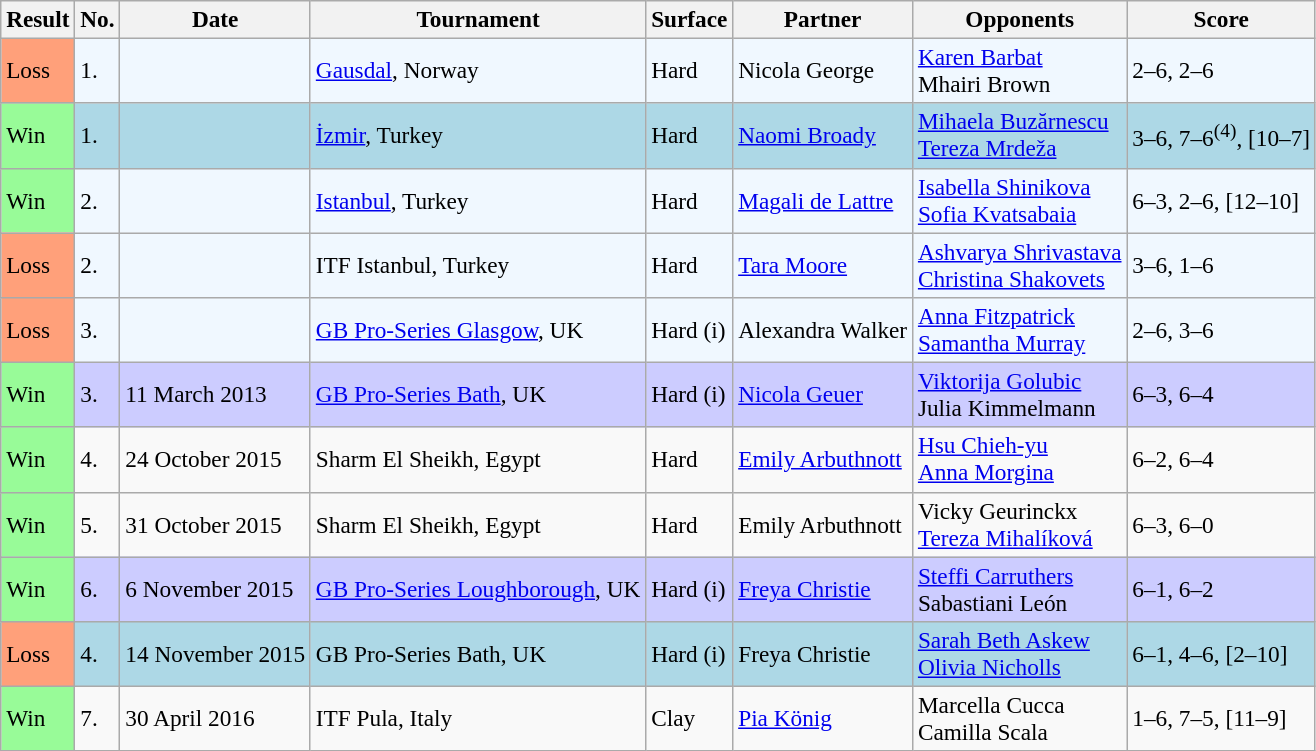<table class="sortable wikitable" style=font-size:97%>
<tr>
<th>Result</th>
<th>No.</th>
<th>Date</th>
<th>Tournament</th>
<th>Surface</th>
<th>Partner</th>
<th>Opponents</th>
<th class="unsortable">Score</th>
</tr>
<tr bgcolor=#f0f8ff>
<td style="background:#ffa07a;">Loss</td>
<td>1.</td>
<td></td>
<td><a href='#'>Gausdal</a>, Norway</td>
<td>Hard</td>
<td> Nicola George</td>
<td> <a href='#'>Karen Barbat</a> <br>  Mhairi Brown</td>
<td>2–6, 2–6</td>
</tr>
<tr style="background:lightblue;">
<td style="background:#98fb98;">Win</td>
<td>1.</td>
<td></td>
<td><a href='#'>İzmir</a>, Turkey</td>
<td>Hard</td>
<td> <a href='#'>Naomi Broady</a></td>
<td> <a href='#'>Mihaela Buzărnescu</a> <br>  <a href='#'>Tereza Mrdeža</a></td>
<td>3–6, 7–6<sup>(4)</sup>, [10–7]</td>
</tr>
<tr bgcolor=#f0f8ff>
<td style="background:#98fb98;">Win</td>
<td>2.</td>
<td></td>
<td><a href='#'>Istanbul</a>, Turkey</td>
<td>Hard</td>
<td> <a href='#'>Magali de Lattre</a></td>
<td> <a href='#'>Isabella Shinikova</a> <br>  <a href='#'>Sofia Kvatsabaia</a></td>
<td>6–3, 2–6, [12–10]</td>
</tr>
<tr bgcolor=#f0f8ff>
<td style="background:#ffa07a;">Loss</td>
<td>2.</td>
<td></td>
<td>ITF Istanbul, Turkey</td>
<td>Hard</td>
<td> <a href='#'>Tara Moore</a></td>
<td> <a href='#'>Ashvarya Shrivastava</a> <br>  <a href='#'>Christina Shakovets</a></td>
<td>3–6, 1–6</td>
</tr>
<tr bgcolor=#f0f8ff>
<td style="background:#ffa07a;">Loss</td>
<td>3.</td>
<td></td>
<td><a href='#'>GB Pro-Series Glasgow</a>, UK</td>
<td>Hard (i)</td>
<td> Alexandra Walker</td>
<td> <a href='#'>Anna Fitzpatrick</a> <br>  <a href='#'>Samantha Murray</a></td>
<td>2–6, 3–6</td>
</tr>
<tr style="background:#ccccff;">
<td style="background:#98fb98;">Win</td>
<td>3.</td>
<td>11 March 2013</td>
<td><a href='#'>GB Pro-Series Bath</a>, UK</td>
<td>Hard (i)</td>
<td> <a href='#'>Nicola Geuer</a></td>
<td> <a href='#'>Viktorija Golubic</a> <br>  Julia Kimmelmann</td>
<td>6–3, 6–4</td>
</tr>
<tr>
<td style="background:#98fb98;">Win</td>
<td>4.</td>
<td>24 October 2015</td>
<td>Sharm El Sheikh, Egypt</td>
<td>Hard</td>
<td> <a href='#'>Emily Arbuthnott</a></td>
<td> <a href='#'>Hsu Chieh-yu</a> <br>  <a href='#'>Anna Morgina</a></td>
<td>6–2, 6–4</td>
</tr>
<tr>
<td style="background:#98fb98;">Win</td>
<td>5.</td>
<td>31 October 2015</td>
<td>Sharm El Sheikh, Egypt</td>
<td>Hard</td>
<td> Emily Arbuthnott</td>
<td> Vicky Geurinckx <br>  <a href='#'>Tereza Mihalíková</a></td>
<td>6–3, 6–0</td>
</tr>
<tr style="background:#ccccff;">
<td style="background:#98fb98;">Win</td>
<td>6.</td>
<td>6 November 2015</td>
<td><a href='#'>GB Pro-Series Loughborough</a>, UK</td>
<td>Hard (i)</td>
<td> <a href='#'>Freya Christie</a></td>
<td> <a href='#'>Steffi Carruthers</a> <br>  Sabastiani León</td>
<td>6–1, 6–2</td>
</tr>
<tr style="background:lightblue;">
<td style="background:#ffa07a;">Loss</td>
<td>4.</td>
<td>14 November 2015</td>
<td>GB Pro-Series Bath, UK</td>
<td>Hard (i)</td>
<td> Freya Christie</td>
<td> <a href='#'>Sarah Beth Askew</a> <br>  <a href='#'>Olivia Nicholls</a></td>
<td>6–1, 4–6, [2–10]</td>
</tr>
<tr>
<td style="background:#98fb98;">Win</td>
<td>7.</td>
<td>30 April 2016</td>
<td>ITF Pula, Italy</td>
<td>Clay</td>
<td> <a href='#'>Pia König</a></td>
<td> Marcella Cucca <br>  Camilla Scala</td>
<td>1–6, 7–5, [11–9]</td>
</tr>
</table>
